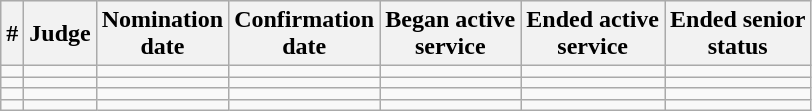<table class="sortable wikitable">
<tr bgcolor="#ececec">
<th>#</th>
<th>Judge</th>
<th>Nomination<br>date</th>
<th>Confirmation<br>date</th>
<th>Began active<br>service</th>
<th>Ended active<br>service</th>
<th>Ended senior<br>status</th>
</tr>
<tr>
<td></td>
<td></td>
<td></td>
<td></td>
<td></td>
<td></td>
<td></td>
</tr>
<tr>
<td></td>
<td></td>
<td></td>
<td></td>
<td></td>
<td></td>
<td align="center"></td>
</tr>
<tr>
<td></td>
<td></td>
<td></td>
<td></td>
<td></td>
<td></td>
<td></td>
</tr>
<tr>
<td></td>
<td></td>
<td></td>
<td></td>
<td></td>
<td></td>
<td></td>
</tr>
</table>
